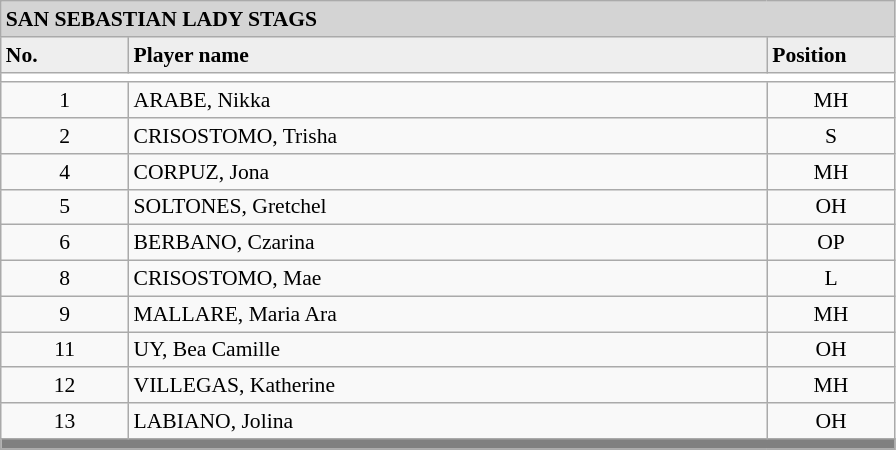<table class="wikitable collapsible collapsed" style="font-size:90%;">
<tr>
<th style="background:#D4D4D4; text-align:left;" colspan=3> SAN SEBASTIAN LADY STAGS</th>
</tr>
<tr style="background:#EEEEEE; font-weight:bold;">
<td width=10%>No.</td>
<td width=50%>Player name</td>
<td width=10%>Position</td>
</tr>
<tr style="background:#FFFFFF;">
<td colspan=3 align=center></td>
</tr>
<tr>
<td align=center>1</td>
<td>ARABE, Nikka</td>
<td align=center>MH</td>
</tr>
<tr>
<td align=center>2</td>
<td>CRISOSTOMO, Trisha</td>
<td align=center>S</td>
</tr>
<tr>
<td align=center>4</td>
<td>CORPUZ, Jona</td>
<td align=center>MH</td>
</tr>
<tr>
<td align=center>5</td>
<td>SOLTONES, Gretchel</td>
<td align=center>OH</td>
</tr>
<tr>
<td align=center>6</td>
<td>BERBANO, Czarina</td>
<td align=center>OP</td>
</tr>
<tr>
<td align=center>8</td>
<td>CRISOSTOMO, Mae</td>
<td align=center>L</td>
</tr>
<tr>
<td align=center>9</td>
<td>MALLARE, Maria Ara</td>
<td align=center>MH</td>
</tr>
<tr>
<td align=center>11</td>
<td>UY, Bea Camille</td>
<td align=center>OH</td>
</tr>
<tr>
<td align=center>12</td>
<td>VILLEGAS, Katherine</td>
<td align=center>MH</td>
</tr>
<tr>
<td align=center>13</td>
<td>LABIANO, Jolina</td>
<td align=center>OH</td>
</tr>
<tr>
<th style="background:gray;" colspan=3></th>
</tr>
<tr>
</tr>
</table>
